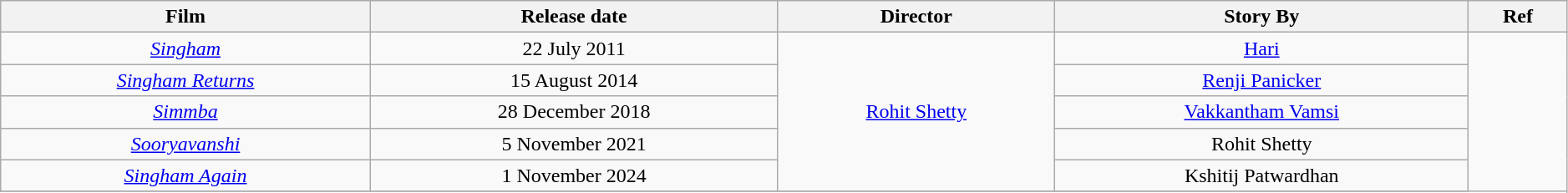<table class="wikitable plainrowheaders" style="text-align:center; width:99%;">
<tr>
<th>Film</th>
<th>Release date</th>
<th>Director</th>
<th>Story By</th>
<th>Ref</th>
</tr>
<tr>
<td><em><a href='#'>Singham</a></em></td>
<td>22 July 2011</td>
<td rowspan="5"><a href='#'>Rohit Shetty</a></td>
<td><a href='#'>Hari</a></td>
<td rowspan="12"></td>
</tr>
<tr>
<td><em><a href='#'>Singham Returns</a></em></td>
<td>15 August 2014</td>
<td><a href='#'>Renji Panicker</a></td>
</tr>
<tr>
<td><em><a href='#'>Simmba</a></em></td>
<td>28 December 2018</td>
<td><a href='#'>Vakkantham Vamsi</a></td>
</tr>
<tr>
<td><em><a href='#'>Sooryavanshi</a></em></td>
<td>5 November 2021</td>
<td>Rohit Shetty</td>
</tr>
<tr>
<td><em><a href='#'>Singham Again</a></em></td>
<td>1 November 2024</td>
<td>Kshitij Patwardhan</td>
</tr>
<tr>
</tr>
</table>
